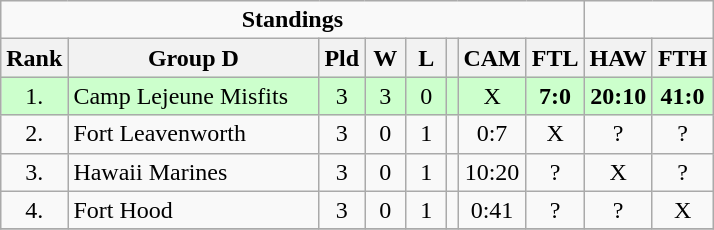<table class="wikitable">
<tr>
<td colspan=8 align=center><strong>Standings</strong></td>
<td colspan=6></td>
</tr>
<tr>
<th bgcolor="#efefef">Rank</th>
<th bgcolor="#efefef" width="160">Group D</th>
<th bgcolor="#efefef" width="20">Pld</th>
<th bgcolor="#efefef" width="20">W</th>
<th bgcolor="#efefef" width="20">L</th>
<th bgcolor="#efefef"></th>
<th bgcolor="#efefef" width="20">CAM</th>
<th bgcolor="#efefef" width="20">FTL</th>
<th bgcolor="#efefef" width="20">HAW</th>
<th bgcolor="#efefef" width="20">FTH</th>
</tr>
<tr align=center bgcolor=#ccffcc>
<td>1.</td>
<td align=left>Camp Lejeune Misfits</td>
<td>3</td>
<td>3</td>
<td>0</td>
<td></td>
<td>X</td>
<td><strong>7:0</strong></td>
<td><strong>20:10</strong></td>
<td><strong>41:0</strong></td>
</tr>
<tr align=center>
<td>2.</td>
<td align=left>Fort Leavenworth</td>
<td>3</td>
<td>0</td>
<td>1</td>
<td></td>
<td>0:7</td>
<td>X</td>
<td>?</td>
<td>?</td>
</tr>
<tr align=center>
<td>3.</td>
<td align=left>Hawaii Marines</td>
<td>3</td>
<td>0</td>
<td>1</td>
<td></td>
<td>10:20</td>
<td>?</td>
<td>X</td>
<td>?</td>
</tr>
<tr align=center>
<td>4.</td>
<td align=left>Fort Hood</td>
<td>3</td>
<td>0</td>
<td>1</td>
<td></td>
<td>0:41</td>
<td>?</td>
<td>?</td>
<td>X</td>
</tr>
<tr align=center>
</tr>
</table>
